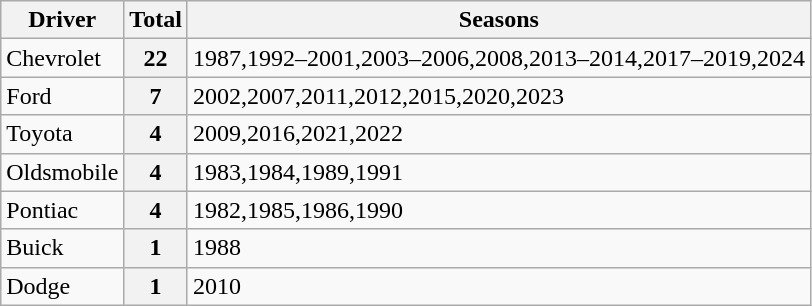<table class="wikitable">
<tr>
<th>Driver</th>
<th>Total</th>
<th>Seasons</th>
</tr>
<tr>
<td>Chevrolet</td>
<th rowspan=1>22</th>
<td>1987,1992–2001,2003–2006,2008,2013–2014,2017–2019,2024</td>
</tr>
<tr>
<td>Ford</td>
<th rowspan=1>7</th>
<td>2002,2007,2011,2012,2015,2020,2023</td>
</tr>
<tr>
<td>Toyota</td>
<th rowspan=1>4</th>
<td>2009,2016,2021,2022</td>
</tr>
<tr>
<td>Oldsmobile</td>
<th rowspan=1>4</th>
<td>1983,1984,1989,1991</td>
</tr>
<tr>
<td>Pontiac</td>
<th rowspan=1>4</th>
<td>1982,1985,1986,1990</td>
</tr>
<tr>
<td>Buick</td>
<th rowspan=1>1</th>
<td>1988</td>
</tr>
<tr>
<td>Dodge</td>
<th rowspan=1>1</th>
<td>2010</td>
</tr>
</table>
